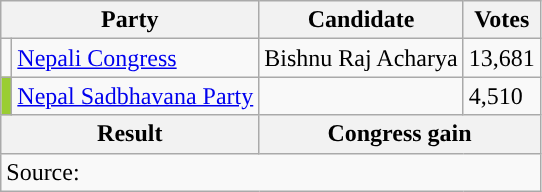<table class="wikitable">
<tr>
<th colspan="2">Party</th>
<th>Candidate</th>
<th>Votes</th>
</tr>
<tr>
<td style="background-color:"></td>
<td><a href='#'>Nepali Congress</a></td>
<td>Bishnu Raj Acharya</td>
<td>13,681</td>
</tr>
<tr>
<td style="background-color:yellowgreen"></td>
<td><a href='#'>Nepal Sadbhavana Party</a></td>
<td></td>
<td>4,510</td>
</tr>
<tr>
<th colspan="2">Result</th>
<th colspan="2">Congress gain</th>
</tr>
<tr>
<td colspan="4">Source: </td>
</tr>
</table>
